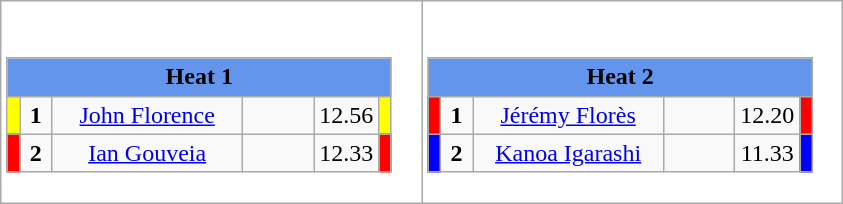<table class="wikitable" style="background:#fff;">
<tr>
<td><div><br><table class="wikitable">
<tr>
<td colspan="6"  style="text-align:center; background:#6495ed;"><strong>Heat 1</strong></td>
</tr>
<tr>
<td style="width:01px; background: #ff0;"></td>
<td style="width:14px; text-align:center;"><strong>1</strong></td>
<td style="width:120px; text-align:center;"><a href='#'>John Florence</a></td>
<td style="width:40px; text-align:center;"></td>
<td style="width:20px; text-align:center;">12.56</td>
<td style="width:01px; background: #ff0;"></td>
</tr>
<tr>
<td style="width:01px; background: #f00;"></td>
<td style="width:14px; text-align:center;"><strong>2</strong></td>
<td style="width:120px; text-align:center;"><a href='#'>Ian Gouveia</a></td>
<td style="width:40px; text-align:center;"></td>
<td style="width:20px; text-align:center;">12.33</td>
<td style="width:01px; background: #f00;"></td>
</tr>
</table>
</div></td>
<td><div><br><table class="wikitable">
<tr>
<td colspan="6"  style="text-align:center; background:#6495ed;"><strong>Heat 2</strong></td>
</tr>
<tr>
<td style="width:01px; background: #f00;"></td>
<td style="width:14px; text-align:center;"><strong>1</strong></td>
<td style="width:120px; text-align:center;"><a href='#'>Jérémy Florès</a></td>
<td style="width:40px; text-align:center;"></td>
<td style="width:20px; text-align:center;">12.20</td>
<td style="width:01px; background: #f00;"></td>
</tr>
<tr>
<td style="width:01px; background: #00f;"></td>
<td style="width:14px; text-align:center;"><strong>2</strong></td>
<td style="width:120px; text-align:center;"><a href='#'>Kanoa Igarashi</a></td>
<td style="width:40px; text-align:center;"></td>
<td style="width:20px; text-align:center;">11.33</td>
<td style="width:01px; background: #00f;"></td>
</tr>
</table>
</div></td>
</tr>
</table>
